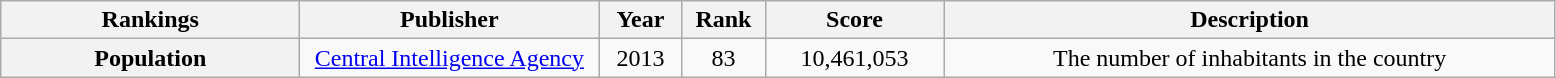<table class="wikitable plainrowheaders" style="text-align:center;">
<tr>
<th style="width:12em;">Rankings</th>
<th style="width:12em;">Publisher</th>
<th style="width:3em;">Year</th>
<th style="width:3em;">Rank</th>
<th style="width:7em;">Score</th>
<th style="width:25em;">Description</th>
</tr>
<tr>
<th>Population</th>
<td><a href='#'>Central Intelligence Agency</a></td>
<td>2013</td>
<td>83</td>
<td>10,461,053</td>
<td>The number of inhabitants in the country</td>
</tr>
</table>
